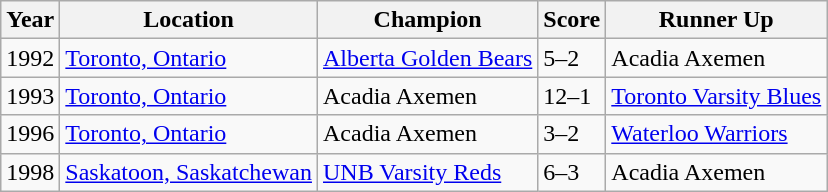<table class="wikitable sortable">
<tr>
<th>Year</th>
<th>Location</th>
<th>Champion</th>
<th>Score</th>
<th>Runner Up</th>
</tr>
<tr>
<td>1992</td>
<td> <a href='#'>Toronto, Ontario</a></td>
<td><a href='#'>Alberta Golden Bears</a></td>
<td>5–2</td>
<td>Acadia Axemen</td>
</tr>
<tr>
<td>1993</td>
<td> <a href='#'>Toronto, Ontario</a></td>
<td>Acadia Axemen</td>
<td>12–1</td>
<td><a href='#'>Toronto Varsity Blues</a></td>
</tr>
<tr>
<td>1996</td>
<td> <a href='#'>Toronto, Ontario</a></td>
<td>Acadia Axemen</td>
<td>3–2</td>
<td><a href='#'>Waterloo Warriors</a></td>
</tr>
<tr>
<td>1998</td>
<td> <a href='#'>Saskatoon, Saskatchewan</a></td>
<td><a href='#'>UNB Varsity Reds</a></td>
<td>6–3</td>
<td>Acadia Axemen</td>
</tr>
</table>
